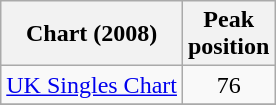<table class="wikitable">
<tr>
<th align="left">Chart (2008)</th>
<th align="left">Peak<br>position</th>
</tr>
<tr>
<td align="left"><a href='#'>UK Singles Chart</a></td>
<td align="center">76</td>
</tr>
<tr>
</tr>
</table>
